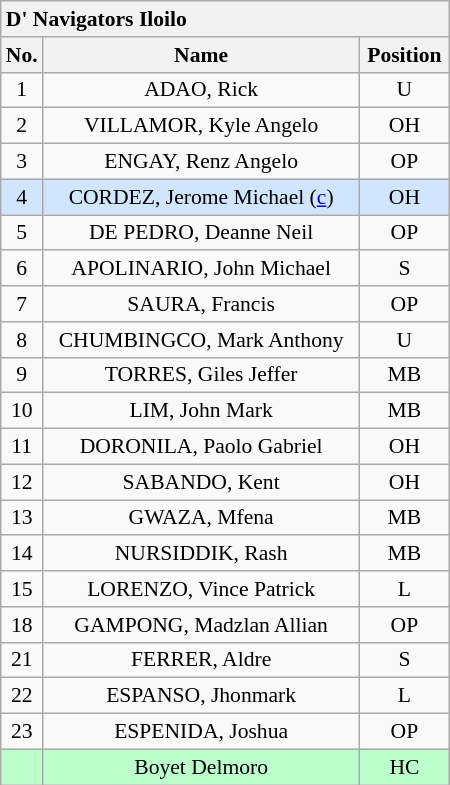<table class='wikitable mw-collapsible mw-collapsed' style='text-align: center; font-size: 90%; width: 300px; border: none;'>
<tr>
<th style='text-align: left;' colspan=3>D' Navigators Iloilo</th>
</tr>
<tr>
<th style="width:7%">No.</th>
<th>Name</th>
<th style="width:20%">Position</th>
</tr>
<tr>
<td>1</td>
<td>ADAO, Rick</td>
<td>U</td>
</tr>
<tr>
<td>2</td>
<td>VILLAMOR, Kyle Angelo</td>
<td>OH</td>
</tr>
<tr>
<td>3</td>
<td>ENGAY, Renz Angelo</td>
<td>OP</td>
</tr>
<tr bgcolor=#DOE6FF>
<td>4</td>
<td>CORDEZ, Jerome Michael (<a href='#'>c</a>)</td>
<td>OH</td>
</tr>
<tr>
<td>5</td>
<td>DE PEDRO, Deanne Neil</td>
<td>OP</td>
</tr>
<tr>
<td>6</td>
<td>APOLINARIO, John Michael</td>
<td>S</td>
</tr>
<tr>
<td>7</td>
<td>SAURA, Francis</td>
<td>OP</td>
</tr>
<tr>
<td>8</td>
<td>CHUMBINGCO, Mark Anthony</td>
<td>U</td>
</tr>
<tr>
<td>9</td>
<td>TORRES, Giles Jeffer</td>
<td>MB</td>
</tr>
<tr>
<td>10</td>
<td>LIM, John Mark</td>
<td>MB</td>
</tr>
<tr>
<td>11</td>
<td>DORONILA, Paolo Gabriel</td>
<td>OH</td>
</tr>
<tr>
<td>12</td>
<td>SABANDO, Kent</td>
<td>OH</td>
</tr>
<tr>
<td>13</td>
<td>GWAZA, Mfena</td>
<td>MB</td>
</tr>
<tr>
<td>14</td>
<td>NURSIDDIK, Rash</td>
<td>MB</td>
</tr>
<tr>
<td>15</td>
<td>LORENZO, Vince Patrick</td>
<td>L</td>
</tr>
<tr>
<td>18</td>
<td>GAMPONG, Madzlan Allian</td>
<td>OP</td>
</tr>
<tr>
<td>21</td>
<td>FERRER, Aldre</td>
<td>S</td>
</tr>
<tr>
<td>22</td>
<td>ESPANSO, Jhonmark</td>
<td>L</td>
</tr>
<tr>
<td>23</td>
<td>ESPENIDA, Joshua</td>
<td>OP</td>
</tr>
<tr bgcolor=#BBFFCC>
<td></td>
<td>Boyet Delmoro</td>
<td>HC</td>
</tr>
<tr>
</tr>
</table>
